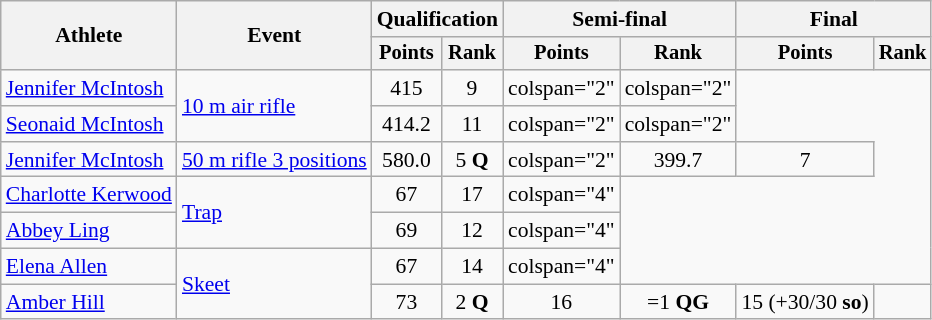<table class="wikitable" style="font-size:90%;">
<tr>
<th rowspan=2>Athlete</th>
<th rowspan=2>Event</th>
<th colspan=2>Qualification</th>
<th colspan=2>Semi-final</th>
<th colspan=2>Final</th>
</tr>
<tr style="font-size:95%">
<th>Points</th>
<th>Rank</th>
<th>Points</th>
<th>Rank</th>
<th>Points</th>
<th>Rank</th>
</tr>
<tr align=center>
<td align=left><a href='#'>Jennifer McIntosh</a></td>
<td style="text-align:left;" rowspan="2"><a href='#'>10 m air rifle</a></td>
<td>415</td>
<td>9</td>
<td>colspan="2" </td>
<td>colspan="2" </td>
</tr>
<tr align=center>
<td align=left><a href='#'>Seonaid McIntosh</a></td>
<td>414.2</td>
<td>11</td>
<td>colspan="2" </td>
<td>colspan="2" </td>
</tr>
<tr align=center>
<td align=left><a href='#'>Jennifer McIntosh</a></td>
<td align=left><a href='#'>50 m rifle 3 positions</a></td>
<td>580.0</td>
<td>5 <strong>Q</strong></td>
<td>colspan="2" </td>
<td>399.7</td>
<td>7</td>
</tr>
<tr align=center>
<td align=left><a href='#'>Charlotte Kerwood</a></td>
<td style="text-align:left;" rowspan="2"><a href='#'>Trap</a></td>
<td>67</td>
<td>17</td>
<td>colspan="4" </td>
</tr>
<tr align=center>
<td align=left><a href='#'>Abbey Ling</a></td>
<td>69</td>
<td>12</td>
<td>colspan="4" </td>
</tr>
<tr align=center>
<td align=left><a href='#'>Elena Allen</a></td>
<td style="text-align:left;" rowspan="2"><a href='#'>Skeet</a></td>
<td>67</td>
<td>14</td>
<td>colspan="4" </td>
</tr>
<tr align=center>
<td align=left><a href='#'>Amber Hill</a></td>
<td>73</td>
<td>2 <strong>Q</strong></td>
<td>16</td>
<td>=1 <strong>QG</strong></td>
<td>15 (+30/30 <strong>so</strong>)</td>
<td></td>
</tr>
</table>
